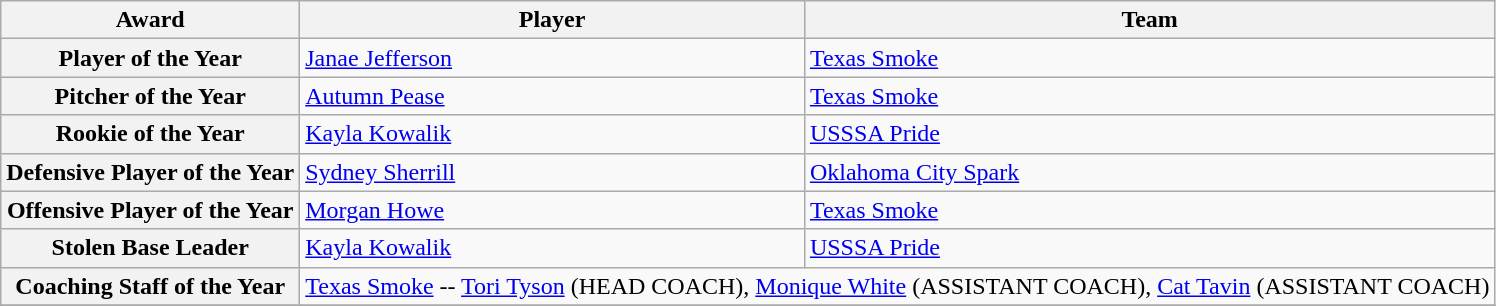<table class="wikitable">
<tr>
<th>Award</th>
<th>Player</th>
<th>Team</th>
</tr>
<tr>
<th>Player of the Year</th>
<td><a href='#'>Janae Jefferson</a></td>
<td><a href='#'>Texas Smoke</a></td>
</tr>
<tr>
<th>Pitcher of the Year</th>
<td><a href='#'>Autumn Pease</a></td>
<td><a href='#'>Texas Smoke</a></td>
</tr>
<tr>
<th>Rookie of the Year</th>
<td><a href='#'>Kayla Kowalik</a></td>
<td><a href='#'>USSSA Pride</a></td>
</tr>
<tr>
<th>Defensive Player of the Year</th>
<td><a href='#'>Sydney Sherrill</a></td>
<td><a href='#'>Oklahoma City Spark</a></td>
</tr>
<tr>
<th>Offensive Player of the Year</th>
<td><a href='#'>Morgan Howe</a></td>
<td><a href='#'>Texas Smoke</a></td>
</tr>
<tr>
<th>Stolen Base Leader</th>
<td><a href='#'>Kayla Kowalik</a></td>
<td><a href='#'>USSSA Pride</a></td>
</tr>
<tr>
<th>Coaching Staff of the Year</th>
<td colspan=2 style="text-align:center"><a href='#'>Texas Smoke</a> -- <a href='#'>Tori Tyson</a> (HEAD COACH), <a href='#'>Monique White</a> (ASSISTANT COACH), <a href='#'>Cat Tavin</a> (ASSISTANT COACH)</td>
</tr>
<tr>
</tr>
</table>
